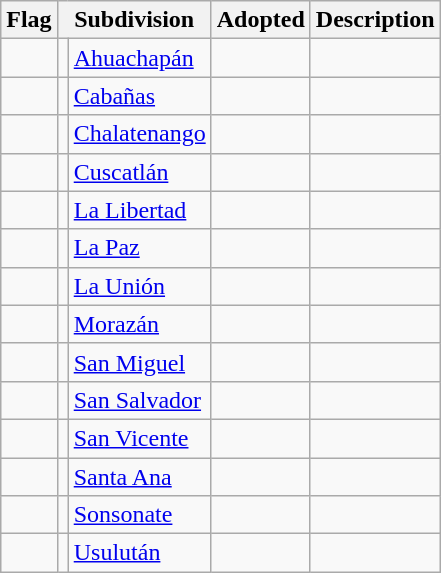<table class="wikitable sortable">
<tr>
<th class="unsortable">Flag</th>
<th colspan="2">Subdivision</th>
<th>Adopted</th>
<th class="unsortable">Description</th>
</tr>
<tr>
<td></td>
<td></td>
<td><a href='#'>Ahuachapán</a></td>
<td></td>
<td></td>
</tr>
<tr>
<td></td>
<td></td>
<td><a href='#'>Cabañas</a></td>
<td></td>
<td></td>
</tr>
<tr>
<td></td>
<td></td>
<td><a href='#'>Chalatenango</a></td>
<td></td>
<td></td>
</tr>
<tr>
<td></td>
<td></td>
<td><a href='#'>Cuscatlán</a></td>
<td></td>
<td></td>
</tr>
<tr>
<td></td>
<td></td>
<td><a href='#'>La Libertad</a></td>
<td></td>
<td></td>
</tr>
<tr>
<td></td>
<td></td>
<td><a href='#'>La Paz</a></td>
<td></td>
<td></td>
</tr>
<tr>
<td></td>
<td></td>
<td><a href='#'>La Unión</a></td>
<td></td>
<td></td>
</tr>
<tr>
<td></td>
<td></td>
<td><a href='#'>Morazán</a></td>
<td></td>
<td></td>
</tr>
<tr>
<td></td>
<td></td>
<td><a href='#'>San Miguel</a></td>
<td></td>
<td></td>
</tr>
<tr>
<td></td>
<td></td>
<td><a href='#'>San Salvador</a></td>
<td></td>
<td></td>
</tr>
<tr>
<td></td>
<td></td>
<td><a href='#'>San Vicente</a></td>
<td></td>
<td></td>
</tr>
<tr>
<td></td>
<td></td>
<td><a href='#'>Santa Ana</a></td>
<td></td>
<td></td>
</tr>
<tr>
<td></td>
<td></td>
<td><a href='#'>Sonsonate</a></td>
<td></td>
<td></td>
</tr>
<tr>
<td></td>
<td></td>
<td><a href='#'>Usulután</a></td>
<td></td>
<td></td>
</tr>
</table>
